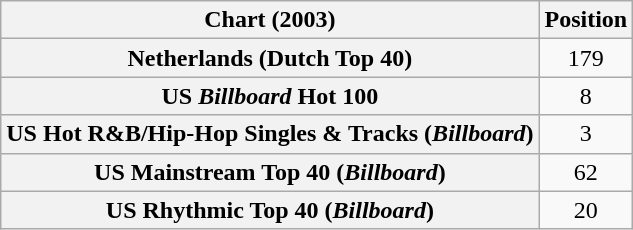<table class="wikitable sortable plainrowheaders" style="text-align:center">
<tr>
<th scope="col">Chart (2003)</th>
<th scope="col">Position</th>
</tr>
<tr>
<th scope="row">Netherlands (Dutch Top 40)</th>
<td align="center">179</td>
</tr>
<tr>
<th scope="row">US <em>Billboard</em> Hot 100</th>
<td align="center">8</td>
</tr>
<tr>
<th scope="row">US Hot R&B/Hip-Hop Singles & Tracks (<em>Billboard</em>)</th>
<td align="center">3</td>
</tr>
<tr>
<th scope="row">US Mainstream Top 40 (<em>Billboard</em>)</th>
<td align="center">62</td>
</tr>
<tr>
<th scope="row">US Rhythmic Top 40 (<em>Billboard</em>)</th>
<td align="center">20</td>
</tr>
</table>
